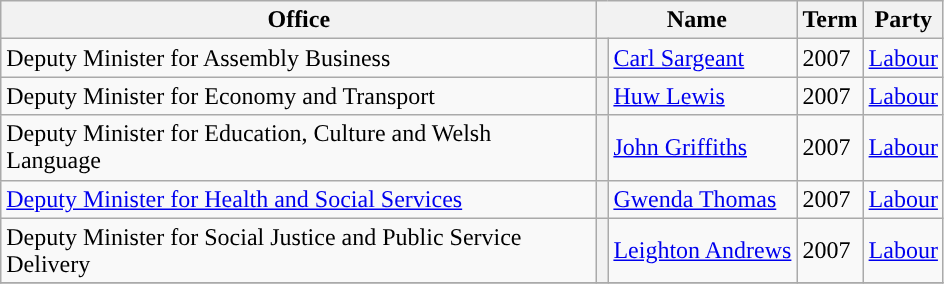<table class="wikitable">
<tr>
<th style="width: 390px">Office</th>
<th colspan="2">Name</th>
<th>Term</th>
<th>Party</th>
</tr>
<tr>
<td>Deputy Minister for Assembly Business</td>
<th style="background-color: "></th>
<td><a href='#'>Carl Sargeant</a></td>
<td>2007</td>
<td><a href='#'>Labour</a></td>
</tr>
<tr>
<td Minister for the Economy and Transport>Deputy Minister for Economy and Transport</td>
<th style="background-color: "></th>
<td><a href='#'>Huw Lewis</a></td>
<td>2007</td>
<td><a href='#'>Labour</a></td>
</tr>
<tr>
<td>Deputy Minister for Education, Culture and Welsh Language</td>
<th style="background-color: "></th>
<td><a href='#'>John Griffiths</a></td>
<td>2007</td>
<td><a href='#'>Labour</a></td>
</tr>
<tr>
<td><a href='#'>Deputy Minister for Health and Social Services</a></td>
<th style="background-color: "></th>
<td><a href='#'>Gwenda Thomas</a></td>
<td>2007</td>
<td><a href='#'>Labour</a></td>
</tr>
<tr>
<td>Deputy Minister for Social Justice and Public Service Delivery</td>
<th style="background-color: "></th>
<td><a href='#'>Leighton Andrews</a></td>
<td>2007</td>
<td><a href='#'>Labour</a></td>
</tr>
<tr>
</tr>
</table>
